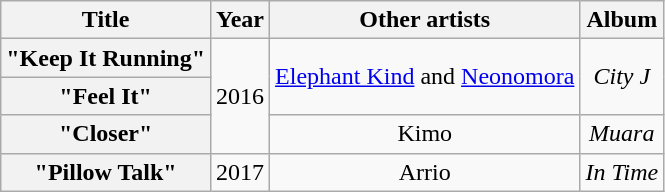<table class="wikitable plainrowheaders" style="text-align:center">
<tr>
<th>Title</th>
<th>Year</th>
<th>Other artists</th>
<th>Album</th>
</tr>
<tr>
<th scope="row">"Keep It Running"</th>
<td rowspan="3">2016</td>
<td rowspan="2"><a href='#'>Elephant Kind</a> and <a href='#'>Neonomora</a></td>
<td rowspan="2"><em>City J</em></td>
</tr>
<tr>
<th scope="row">"Feel It"</th>
</tr>
<tr>
<th scope="row">"Closer"</th>
<td>Kimo</td>
<td><em>Muara</em></td>
</tr>
<tr>
<th scope="row">"Pillow Talk"</th>
<td>2017</td>
<td>Arrio</td>
<td><em>In Time</em></td>
</tr>
</table>
